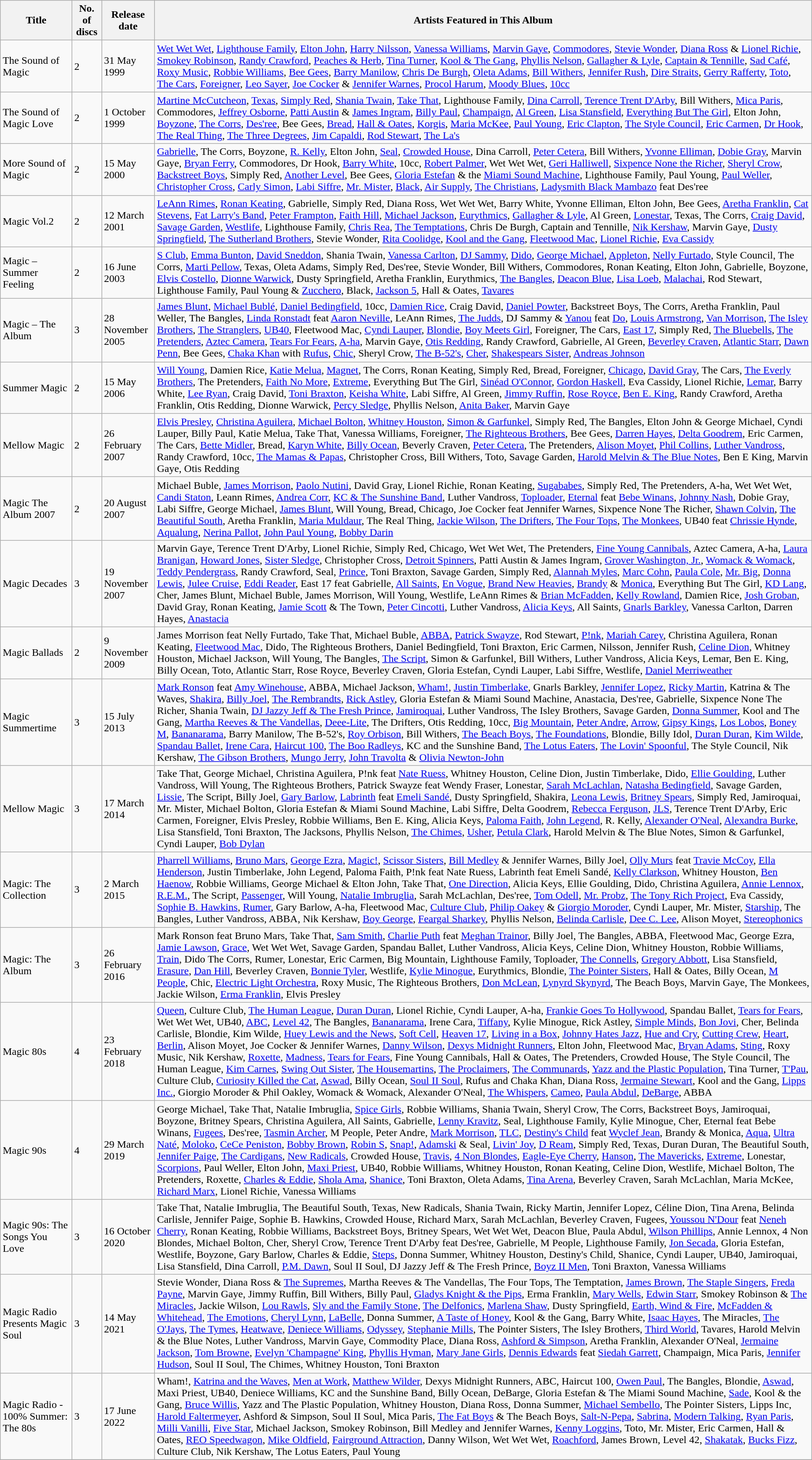<table class="wikitable">
<tr>
<th>Title</th>
<th>No. of discs</th>
<th>Release date</th>
<th>Artists Featured in This Album</th>
</tr>
<tr>
<td>The Sound of Magic</td>
<td>2</td>
<td>31 May 1999</td>
<td><a href='#'>Wet Wet Wet</a>, <a href='#'>Lighthouse Family</a>, <a href='#'>Elton John</a>, <a href='#'>Harry Nilsson</a>, <a href='#'>Vanessa Williams</a>, <a href='#'>Marvin Gaye</a>, <a href='#'>Commodores</a>, <a href='#'>Stevie Wonder</a>, <a href='#'>Diana Ross</a> & <a href='#'>Lionel Richie</a>, <a href='#'>Smokey Robinson</a>, <a href='#'>Randy Crawford</a>, <a href='#'>Peaches & Herb</a>, <a href='#'>Tina Turner</a>, <a href='#'>Kool & The Gang</a>, <a href='#'>Phyllis Nelson</a>, <a href='#'>Gallagher & Lyle</a>, <a href='#'>Captain & Tennille</a>, <a href='#'>Sad Café</a>, <a href='#'>Roxy Music</a>, <a href='#'>Robbie Williams</a>, <a href='#'>Bee Gees</a>, <a href='#'>Barry Manilow</a>, <a href='#'>Chris De Burgh</a>, <a href='#'>Oleta Adams</a>, <a href='#'>Bill Withers</a>, <a href='#'>Jennifer Rush</a>, <a href='#'>Dire Straits</a>, <a href='#'>Gerry Rafferty</a>, <a href='#'>Toto</a>, <a href='#'>The Cars</a>, <a href='#'>Foreigner</a>, <a href='#'>Leo Sayer</a>, <a href='#'>Joe Cocker</a> & <a href='#'>Jennifer Warnes</a>, <a href='#'>Procol Harum</a>, <a href='#'>Moody Blues</a>, <a href='#'>10cc</a></td>
</tr>
<tr>
<td>The Sound of Magic Love</td>
<td>2</td>
<td>1 October 1999</td>
<td><a href='#'>Martine McCutcheon</a>, <a href='#'>Texas</a>, <a href='#'>Simply Red</a>, <a href='#'>Shania Twain</a>, <a href='#'>Take That</a>, Lighthouse Family, <a href='#'>Dina Carroll</a>, <a href='#'>Terence Trent D'Arby</a>, Bill Withers, <a href='#'>Mica Paris</a>, Commodores, <a href='#'>Jeffrey Osborne</a>, <a href='#'>Patti Austin</a> & <a href='#'>James Ingram</a>, <a href='#'>Billy Paul</a>, <a href='#'>Champaign</a>, <a href='#'>Al Green</a>, <a href='#'>Lisa Stansfield</a>, <a href='#'>Everything But The Girl</a>, Elton John, <a href='#'>Boyzone</a>, <a href='#'>The Corrs</a>, <a href='#'>Des'ree</a>, Bee Gees, <a href='#'>Bread</a>, <a href='#'>Hall & Oates</a>, <a href='#'>Korgis</a>, <a href='#'>Maria McKee</a>, <a href='#'>Paul Young</a>, <a href='#'>Eric Clapton</a>, <a href='#'>The Style Council</a>, <a href='#'>Eric Carmen</a>, <a href='#'>Dr Hook</a>, <a href='#'>The Real Thing</a>, <a href='#'>The Three Degrees</a>, <a href='#'>Jim Capaldi</a>, <a href='#'>Rod Stewart</a>, <a href='#'>The La's</a></td>
</tr>
<tr>
<td>More Sound of Magic</td>
<td>2</td>
<td>15 May 2000</td>
<td><a href='#'>Gabrielle</a>, The Corrs, Boyzone, <a href='#'>R. Kelly</a>, Elton John, <a href='#'>Seal</a>, <a href='#'>Crowded House</a>, Dina Carroll, <a href='#'>Peter Cetera</a>, Bill Withers, <a href='#'>Yvonne Elliman</a>, <a href='#'>Dobie Gray</a>, Marvin Gaye, <a href='#'>Bryan Ferry</a>, Commodores, Dr Hook, <a href='#'>Barry White</a>, 10cc, <a href='#'>Robert Palmer</a>, Wet Wet Wet, <a href='#'>Geri Halliwell</a>, <a href='#'>Sixpence None the Richer</a>, <a href='#'>Sheryl Crow</a>, <a href='#'>Backstreet Boys</a>, Simply Red, <a href='#'>Another Level</a>, Bee Gees, <a href='#'>Gloria Estefan</a> & the <a href='#'>Miami Sound Machine</a>, Lighthouse Family, Paul Young, <a href='#'>Paul Weller</a>, <a href='#'>Christopher Cross</a>, <a href='#'>Carly Simon</a>, <a href='#'>Labi Siffre</a>, <a href='#'>Mr. Mister</a>, <a href='#'>Black</a>, <a href='#'>Air Supply</a>, <a href='#'>The Christians</a>, <a href='#'>Ladysmith Black Mambazo</a> feat Des'ree</td>
</tr>
<tr>
<td>Magic Vol.2</td>
<td>2</td>
<td>12 March 2001</td>
<td><a href='#'>LeAnn Rimes</a>, <a href='#'>Ronan Keating</a>, Gabrielle, Simply Red, Diana Ross, Wet Wet Wet, Barry White, Yvonne Elliman, Elton John, Bee Gees, <a href='#'>Aretha Franklin</a>, <a href='#'>Cat Stevens</a>, <a href='#'>Fat Larry's Band</a>, <a href='#'>Peter Frampton</a>, <a href='#'>Faith Hill</a>, <a href='#'>Michael Jackson</a>, <a href='#'>Eurythmics</a>, <a href='#'>Gallagher & Lyle</a>, Al Green, <a href='#'>Lonestar</a>, Texas, The Corrs, <a href='#'>Craig David</a>, <a href='#'>Savage Garden</a>, <a href='#'>Westlife</a>, Lighthouse Family, <a href='#'>Chris Rea</a>, <a href='#'>The Temptations</a>, Chris De Burgh, Captain and Tennille, <a href='#'>Nik Kershaw</a>, Marvin Gaye, <a href='#'>Dusty Springfield</a>, <a href='#'>The Sutherland Brothers</a>, Stevie Wonder, <a href='#'>Rita Coolidge</a>, <a href='#'>Kool and the Gang</a>, <a href='#'>Fleetwood Mac</a>, <a href='#'>Lionel Richie</a>, <a href='#'>Eva Cassidy</a></td>
</tr>
<tr>
<td>Magic – Summer Feeling</td>
<td>2</td>
<td>16 June 2003</td>
<td><a href='#'>S Club</a>, <a href='#'>Emma Bunton</a>, <a href='#'>David Sneddon</a>, Shania Twain, <a href='#'>Vanessa Carlton</a>, <a href='#'>DJ Sammy</a>, <a href='#'>Dido</a>, <a href='#'>George Michael</a>, <a href='#'>Appleton</a>, <a href='#'>Nelly Furtado</a>, Style Council, The Corrs, <a href='#'>Marti Pellow</a>, Texas, Oleta Adams, Simply Red, Des'ree, Stevie Wonder, Bill Withers, Commodores, Ronan Keating, Elton John, Gabrielle, Boyzone, <a href='#'>Elvis Costello</a>, <a href='#'>Dionne Warwick</a>, Dusty Springfield, Aretha Franklin, Eurythmics, <a href='#'>The Bangles</a>, <a href='#'>Deacon Blue</a>, <a href='#'>Lisa Loeb</a>, <a href='#'>Malachai</a>, Rod Stewart, Lighthouse Family, Paul Young & <a href='#'>Zucchero</a>, Black, <a href='#'>Jackson 5</a>, Hall & Oates, <a href='#'>Tavares</a></td>
</tr>
<tr>
<td>Magic – The Album</td>
<td>3</td>
<td>28 November 2005</td>
<td><a href='#'>James Blunt</a>, <a href='#'>Michael Bublé</a>, <a href='#'>Daniel Bedingfield</a>, 10cc, <a href='#'>Damien Rice</a>, Craig David, <a href='#'>Daniel Powter</a>, Backstreet Boys, The Corrs, Aretha Franklin, Paul Weller, The Bangles, <a href='#'>Linda Ronstadt</a> feat <a href='#'>Aaron Neville</a>, LeAnn Rimes, <a href='#'>The Judds</a>, DJ Sammy & <a href='#'>Yanou</a> feat <a href='#'>Do</a>, <a href='#'>Louis Armstrong</a>, <a href='#'>Van Morrison</a>, <a href='#'>The Isley Brothers</a>, <a href='#'>The Stranglers</a>, <a href='#'>UB40</a>, Fleetwood Mac, <a href='#'>Cyndi Lauper</a>, <a href='#'>Blondie</a>, <a href='#'>Boy Meets Girl</a>, Foreigner, The Cars, <a href='#'>East 17</a>, Simply Red, <a href='#'>The Bluebells</a>, <a href='#'>The Pretenders</a>, <a href='#'>Aztec Camera</a>, <a href='#'>Tears For Fears</a>, <a href='#'>A-ha</a>, Marvin Gaye, <a href='#'>Otis Redding</a>, Randy Crawford, Gabrielle, Al Green, <a href='#'>Beverley Craven</a>, <a href='#'>Atlantic Starr</a>, <a href='#'>Dawn Penn</a>, Bee Gees, <a href='#'>Chaka Khan</a> with <a href='#'>Rufus</a>, <a href='#'>Chic</a>, Sheryl Crow, <a href='#'>The B-52's</a>, <a href='#'>Cher</a>, <a href='#'>Shakespears Sister</a>, <a href='#'>Andreas Johnson</a></td>
</tr>
<tr>
<td>Summer Magic</td>
<td>2</td>
<td>15 May 2006</td>
<td><a href='#'>Will Young</a>, Damien Rice, <a href='#'>Katie Melua</a>, <a href='#'>Magnet</a>, The Corrs, Ronan Keating, Simply Red, Bread, Foreigner, <a href='#'>Chicago</a>, <a href='#'>David Gray</a>, The Cars, <a href='#'>The Everly Brothers</a>, The Pretenders, <a href='#'>Faith No More</a>, <a href='#'>Extreme</a>, Everything But The Girl, <a href='#'>Sinéad O'Connor</a>, <a href='#'>Gordon Haskell</a>, Eva Cassidy, Lionel Richie, <a href='#'>Lemar</a>, Barry White, <a href='#'>Lee Ryan</a>, Craig David, <a href='#'>Toni Braxton</a>, <a href='#'>Keisha White</a>, Labi Siffre, Al Green, <a href='#'>Jimmy Ruffin</a>, <a href='#'>Rose Royce</a>, <a href='#'>Ben E. King</a>, Randy Crawford, Aretha Franklin, Otis Redding, Dionne Warwick, <a href='#'>Percy Sledge</a>, Phyllis Nelson, <a href='#'>Anita Baker</a>, Marvin Gaye</td>
</tr>
<tr>
<td>Mellow Magic</td>
<td>2</td>
<td>26 February 2007</td>
<td><a href='#'>Elvis Presley</a>, <a href='#'>Christina Aguilera</a>, <a href='#'>Michael Bolton</a>, <a href='#'>Whitney Houston</a>, <a href='#'>Simon & Garfunkel</a>, Simply Red, The Bangles, Elton John & George Michael, Cyndi Lauper, Billy Paul, Katie Melua, Take That, Vanessa Williams, Foreigner, <a href='#'>The Righteous Brothers</a>, Bee Gees, <a href='#'>Darren Hayes</a>, <a href='#'>Delta Goodrem</a>, Eric Carmen, The Cars, <a href='#'>Bette Midler</a>, Bread, <a href='#'>Karyn White</a>, <a href='#'>Billy Ocean</a>, Beverly Craven, <a href='#'>Peter Cetera</a>, The Pretenders, <a href='#'>Alison Moyet</a>, <a href='#'>Phil Collins</a>, <a href='#'>Luther Vandross</a>, Randy Crawford, 10cc, <a href='#'>The Mamas & Papas</a>, Christopher Cross, Bill Withers, Toto, Savage Garden, <a href='#'>Harold Melvin & The Blue Notes</a>, Ben E King, Marvin Gaye, Otis Redding</td>
</tr>
<tr>
<td>Magic The Album 2007</td>
<td>2</td>
<td>20 August 2007</td>
<td>Michael Buble, <a href='#'>James Morrison</a>, <a href='#'>Paolo Nutini</a>, David Gray, Lionel Richie, Ronan Keating, <a href='#'>Sugababes</a>, Simply Red, The Pretenders, A-ha, Wet Wet Wet, <a href='#'>Candi Staton</a>, Leann Rimes, <a href='#'>Andrea Corr</a>, <a href='#'>KC & The Sunshine Band</a>, Luther Vandross, <a href='#'>Toploader</a>, <a href='#'>Eternal</a> feat <a href='#'>Bebe Winans</a>, <a href='#'>Johnny Nash</a>, Dobie Gray, Labi Siffre, George Michael, <a href='#'>James Blunt</a>, Will Young, Bread, Chicago, Joe Cocker feat Jennifer Warnes, Sixpence None The Richer, <a href='#'>Shawn Colvin</a>, <a href='#'>The Beautiful South</a>, Aretha Franklin, <a href='#'>Maria Muldaur</a>, The Real Thing, <a href='#'>Jackie Wilson</a>, <a href='#'>The Drifters</a>, <a href='#'>The Four Tops</a>, <a href='#'>The Monkees</a>, UB40 feat <a href='#'>Chrissie Hynde</a>, <a href='#'>Aqualung</a>, <a href='#'>Nerina Pallot</a>, <a href='#'>John Paul Young</a>, <a href='#'>Bobby Darin</a></td>
</tr>
<tr>
<td>Magic Decades</td>
<td>3</td>
<td>19 November 2007</td>
<td>Marvin Gaye, Terence Trent D'Arby, Lionel Richie, Simply Red, Chicago, Wet Wet Wet, The Pretenders, <a href='#'>Fine Young Cannibals</a>, Aztec Camera, A-ha, <a href='#'>Laura Branigan</a>, <a href='#'>Howard Jones</a>, <a href='#'>Sister Sledge</a>, Christopher Cross, <a href='#'>Detroit Spinners</a>, Patti Austin & James Ingram, <a href='#'>Grover Washington, Jr.</a>, <a href='#'>Womack & Womack</a>, <a href='#'>Teddy Pendergrass</a>, Randy Crawford, Seal, <a href='#'>Prince</a>, Toni Braxton, Savage Garden, Simply Red, <a href='#'>Alannah Myles</a>, <a href='#'>Marc Cohn</a>, <a href='#'>Paula Cole</a>, <a href='#'>Mr. Big</a>, <a href='#'>Donna Lewis</a>, <a href='#'>Julee Cruise</a>, <a href='#'>Eddi Reader</a>, East 17 feat Gabrielle, <a href='#'>All Saints</a>, <a href='#'>En Vogue</a>, <a href='#'>Brand New Heavies</a>, <a href='#'>Brandy</a> & <a href='#'>Monica</a>, Everything But The Girl, <a href='#'>KD Lang</a>, Cher, James Blunt, Michael Buble, James Morrison, Will Young, Westlife, LeAnn Rimes & <a href='#'>Brian McFadden</a>, <a href='#'>Kelly Rowland</a>, Damien Rice, <a href='#'>Josh Groban</a>, David Gray, Ronan Keating, <a href='#'>Jamie Scott</a> & The Town, <a href='#'>Peter Cincotti</a>, Luther Vandross, <a href='#'>Alicia Keys</a>, All Saints, <a href='#'>Gnarls Barkley</a>, Vanessa Carlton, Darren Hayes, <a href='#'>Anastacia</a></td>
</tr>
<tr>
<td>Magic Ballads</td>
<td>2</td>
<td>9 November 2009</td>
<td>James Morrison feat Nelly Furtado, Take That, Michael Buble, <a href='#'>ABBA</a>, <a href='#'>Patrick Swayze</a>, Rod Stewart, <a href='#'>P!nk</a>, <a href='#'>Mariah Carey</a>, Christina Aguilera, Ronan Keating, <a href='#'>Fleetwood Mac</a>, Dido, The Righteous Brothers, Daniel Bedingfield, Toni Braxton, Eric Carmen, Nilsson, Jennifer Rush, <a href='#'>Celine Dion</a>, Whitney Houston, Michael Jackson, Will Young, The Bangles, <a href='#'>The Script</a>, Simon & Garfunkel, Bill Withers, Luther Vandross, Alicia Keys, Lemar, Ben E. King, Billy Ocean, Toto, Atlantic Starr, Rose Royce, Beverley Craven, Gloria Estefan, Cyndi Lauper, Labi Siffre, Westlife, <a href='#'>Daniel Merriweather</a></td>
</tr>
<tr>
<td>Magic Summertime</td>
<td>3</td>
<td>15 July 2013</td>
<td><a href='#'>Mark Ronson</a> feat <a href='#'>Amy Winehouse</a>, ABBA, Michael Jackson, <a href='#'>Wham!</a>, <a href='#'>Justin Timberlake</a>, Gnarls Barkley, <a href='#'>Jennifer Lopez</a>, <a href='#'>Ricky Martin</a>, Katrina & The Waves, <a href='#'>Shakira</a>, <a href='#'>Billy Joel</a>, <a href='#'>The Rembrandts</a>, <a href='#'>Rick Astley</a>, Gloria Estefan & Miami Sound Machine, Anastacia, Des'ree, Gabrielle, Sixpence None The Richer, Shania Twain, <a href='#'>DJ Jazzy Jeff & The Fresh Prince</a>, <a href='#'>Jamiroquai</a>, Luther Vandross, The Isley Brothers, Savage Garden, <a href='#'>Donna Summer</a>, Kool and The Gang, <a href='#'>Martha Reeves & The Vandellas</a>, <a href='#'>Deee-Lite</a>, The Drifters, Otis Redding, 10cc, <a href='#'>Big Mountain</a>, <a href='#'>Peter Andre</a>, <a href='#'>Arrow</a>, <a href='#'>Gipsy Kings</a>, <a href='#'>Los Lobos</a>, <a href='#'>Boney M</a>, <a href='#'>Bananarama</a>, Barry Manilow, The B-52's, <a href='#'>Roy Orbison</a>, Bill Withers, <a href='#'>The Beach Boys</a>, <a href='#'>The Foundations</a>, Blondie, Billy Idol, <a href='#'>Duran Duran</a>, <a href='#'>Kim Wilde</a>, <a href='#'>Spandau Ballet</a>, <a href='#'>Irene Cara</a>, <a href='#'>Haircut 100</a>, <a href='#'>The Boo Radleys</a>, KC and the Sunshine Band, <a href='#'>The Lotus Eaters</a>, <a href='#'>The Lovin' Spoonful</a>, The Style Council, Nik Kershaw, <a href='#'>The Gibson Brothers</a>, <a href='#'>Mungo Jerry</a>, <a href='#'>John Travolta</a> & <a href='#'>Olivia Newton-John</a></td>
</tr>
<tr>
<td>Mellow Magic</td>
<td>3</td>
<td>17 March 2014</td>
<td>Take That, George Michael, Christina Aguilera, P!nk feat <a href='#'>Nate Ruess</a>, Whitney Houston, Celine Dion, Justin Timberlake, Dido, <a href='#'>Ellie Goulding</a>, Luther Vandross, Will Young, The Righteous Brothers, Patrick Swayze feat Wendy Fraser, Lonestar, <a href='#'>Sarah McLachlan</a>, <a href='#'>Natasha Bedingfield</a>, Savage Garden, <a href='#'>Lissie</a>, The Script, Billy Joel, <a href='#'>Gary Barlow</a>, <a href='#'>Labrinth</a> feat <a href='#'>Emeli Sandé</a>, Dusty Springfield, Shakira, <a href='#'>Leona Lewis</a>, <a href='#'>Britney Spears</a>, Simply Red, Jamiroquai, Mr. Mister, Michael Bolton, Gloria Estefan & Miami Sound Machine, Labi Siffre, Delta Goodrem, <a href='#'>Rebecca Ferguson</a>, <a href='#'>JLS</a>, Terence Trent D'Arby, Eric Carmen, Foreigner, Elvis Presley, Robbie Williams, Ben E. King, Alicia Keys, <a href='#'>Paloma Faith</a>, <a href='#'>John Legend</a>, R. Kelly, <a href='#'>Alexander O'Neal</a>, <a href='#'>Alexandra Burke</a>, Lisa Stansfield, Toni Braxton, The Jacksons, Phyllis Nelson, <a href='#'>The Chimes</a>, <a href='#'>Usher</a>, <a href='#'>Petula Clark</a>, Harold Melvin & The Blue Notes, Simon & Garfunkel, Cyndi Lauper, <a href='#'>Bob Dylan</a></td>
</tr>
<tr>
<td>Magic: The Collection</td>
<td>3</td>
<td>2 March 2015</td>
<td><a href='#'>Pharrell Williams</a>, <a href='#'>Bruno Mars</a>, <a href='#'>George Ezra</a>, <a href='#'>Magic!</a>, <a href='#'>Scissor Sisters</a>, <a href='#'>Bill Medley</a> & Jennifer Warnes, Billy Joel, <a href='#'>Olly Murs</a> feat <a href='#'>Travie McCoy</a>, <a href='#'>Ella Henderson</a>, Justin Timberlake, John Legend, Paloma Faith, P!nk feat Nate Ruess, Labrinth feat Emeli Sandé, <a href='#'>Kelly Clarkson</a>, Whitney Houston, <a href='#'>Ben Haenow</a>, Robbie Williams, George Michael & Elton John, Take That, <a href='#'>One Direction</a>, Alicia Keys, Ellie Goulding, Dido, Christina Aguilera, <a href='#'>Annie Lennox</a>, <a href='#'>R.E.M.</a>, The Script, <a href='#'>Passenger</a>, Will Young, <a href='#'>Natalie Imbruglia</a>, Sarah McLachlan, Des'ree, <a href='#'>Tom Odell</a>, <a href='#'>Mr. Probz</a>, <a href='#'>The Tony Rich Project</a>, Eva Cassidy, <a href='#'>Sophie B. Hawkins</a>, <a href='#'>Rumer</a>, Gary Barlow, A-ha, Fleetwood Mac, <a href='#'>Culture Club</a>, <a href='#'>Philip Oakey</a> & <a href='#'>Giorgio Moroder</a>, Cyndi Lauper, Mr. Mister, <a href='#'>Starship</a>, The Bangles, Luther Vandross, ABBA, Nik Kershaw, <a href='#'>Boy George</a>, <a href='#'>Feargal Sharkey</a>, Phyllis Nelson, <a href='#'>Belinda Carlisle</a>, <a href='#'>Dee C. Lee</a>, Alison Moyet, <a href='#'>Stereophonics</a></td>
</tr>
<tr>
<td>Magic: The Album</td>
<td>3</td>
<td>26 February 2016</td>
<td>Mark Ronson feat Bruno Mars, Take That, <a href='#'>Sam Smith</a>, <a href='#'>Charlie Puth</a> feat <a href='#'>Meghan Trainor</a>, Billy Joel, The Bangles, ABBA, Fleetwood Mac, George Ezra, <a href='#'>Jamie Lawson</a>, <a href='#'>Grace</a>, Wet Wet Wet, Savage Garden, Spandau Ballet, Luther Vandross, Alicia Keys, Celine Dion, Whitney Houston, Robbie Williams, <a href='#'>Train</a>, Dido The Corrs, Rumer, Lonestar, Eric Carmen, Big Mountain, Lighthouse Family, Toploader, <a href='#'>The Connells</a>, <a href='#'>Gregory Abbott</a>, Lisa Stansfield, <a href='#'>Erasure</a>, <a href='#'>Dan Hill</a>, Beverley Craven, <a href='#'>Bonnie Tyler</a>, Westlife, <a href='#'>Kylie Minogue</a>, Eurythmics, Blondie, <a href='#'>The Pointer Sisters</a>, Hall & Oates, Billy Ocean, <a href='#'>M People</a>, Chic, <a href='#'>Electric Light Orchestra</a>, Roxy Music, The Righteous Brothers, <a href='#'>Don McLean</a>, <a href='#'>Lynyrd Skynyrd</a>, The Beach Boys, Marvin Gaye, The Monkees, Jackie Wilson, <a href='#'>Erma Franklin</a>, Elvis Presley</td>
</tr>
<tr>
<td>Magic 80s</td>
<td>4</td>
<td>23 February 2018</td>
<td><a href='#'>Queen</a>, Culture Club, <a href='#'>The Human League</a>, <a href='#'>Duran Duran</a>, Lionel Richie, Cyndi Lauper, A-ha, <a href='#'>Frankie Goes To Hollywood</a>, Spandau Ballet, <a href='#'>Tears for Fears</a>, Wet Wet Wet, UB40, <a href='#'>ABC</a>, <a href='#'>Level 42</a>, The Bangles, <a href='#'>Bananarama</a>, Irene Cara, <a href='#'>Tiffany</a>, Kylie Minogue, Rick Astley, <a href='#'>Simple Minds</a>, <a href='#'>Bon Jovi</a>, Cher, Belinda Carlisle, Blondie, Kim Wilde, <a href='#'>Huey Lewis and the News</a>, <a href='#'>Soft Cell</a>, <a href='#'>Heaven 17</a>, <a href='#'>Living in a Box</a>, <a href='#'>Johnny Hates Jazz</a>, <a href='#'>Hue and Cry</a>, <a href='#'>Cutting Crew</a>, <a href='#'>Heart</a>, <a href='#'>Berlin</a>, Alison Moyet, Joe Cocker & Jennifer Warnes, <a href='#'>Danny Wilson</a>, <a href='#'>Dexys Midnight Runners</a>, Elton John, Fleetwood Mac, <a href='#'>Bryan Adams</a>, <a href='#'>Sting</a>, Roxy Music, Nik Kershaw, <a href='#'>Roxette</a>, <a href='#'>Madness</a>, <a href='#'>Tears for Fears</a>, Fine Young Cannibals, Hall & Oates, The Pretenders, Crowded House, The Style Council, The Human League, <a href='#'>Kim Carnes</a>, <a href='#'>Swing Out Sister</a>, <a href='#'>The Housemartins</a>, <a href='#'>The Proclaimers</a>, <a href='#'>The Communards</a>, <a href='#'>Yazz and the Plastic Population</a>, Tina Turner, <a href='#'>T'Pau</a>, Culture Club, <a href='#'>Curiosity Killed the Cat</a>, <a href='#'>Aswad</a>, Billy Ocean, <a href='#'>Soul II Soul</a>, Rufus and Chaka Khan, Diana Ross, <a href='#'>Jermaine Stewart</a>, Kool and the Gang, <a href='#'>Lipps Inc.</a>, Giorgio Moroder & Phil Oakley, Womack & Womack, Alexander O'Neal, <a href='#'>The Whispers</a>, <a href='#'>Cameo</a>, <a href='#'>Paula Abdul</a>, <a href='#'>DeBarge</a>, ABBA</td>
</tr>
<tr>
<td>Magic 90s</td>
<td>4</td>
<td>29 March 2019</td>
<td>George Michael, Take That, Natalie Imbruglia, <a href='#'>Spice Girls</a>, Robbie Williams, Shania Twain, Sheryl Crow, The Corrs, Backstreet Boys, Jamiroquai, Boyzone, Britney Spears, Christina Aguilera, All Saints, Gabrielle, <a href='#'>Lenny Kravitz</a>, Seal, Lighthouse Family, Kylie Minogue, Cher, Eternal feat Bebe Winans, <a href='#'>Fugees</a>, Des'ree, <a href='#'>Tasmin Archer</a>, M People, Peter Andre, <a href='#'>Mark Morrison</a>, <a href='#'>TLC</a>, <a href='#'>Destiny's Child</a> feat <a href='#'>Wyclef Jean</a>, Brandy & Monica, <a href='#'>Aqua</a>, <a href='#'>Ultra Naté</a>, <a href='#'>Moloko</a>, <a href='#'>CeCe Peniston</a>, <a href='#'>Bobby Brown</a>, <a href='#'>Robin S</a>, <a href='#'>Snap!</a>, <a href='#'>Adamski</a> & Seal, <a href='#'>Livin' Joy</a>, <a href='#'>D Ream</a>, Simply Red, Texas, Duran Duran, The Beautiful South, <a href='#'>Jennifer Paige</a>, <a href='#'>The Cardigans</a>, <a href='#'>New Radicals</a>, Crowded House, <a href='#'>Travis</a>, <a href='#'>4 Non Blondes</a>, <a href='#'>Eagle-Eye Cherry</a>, <a href='#'>Hanson</a>, <a href='#'>The Mavericks</a>, <a href='#'>Extreme</a>, Lonestar, <a href='#'>Scorpions</a>, Paul Weller, Elton John, <a href='#'>Maxi Priest</a>, UB40, Robbie Williams, Whitney Houston, Ronan Keating, Celine Dion, Westlife, Michael Bolton, The Pretenders, Roxette, <a href='#'>Charles & Eddie</a>, <a href='#'>Shola Ama</a>, <a href='#'>Shanice</a>, Toni Braxton, Oleta Adams, <a href='#'>Tina Arena</a>, Beverley Craven, Sarah McLachlan, Maria McKee, <a href='#'>Richard Marx</a>, Lionel Richie, Vanessa Williams</td>
</tr>
<tr>
<td>Magic 90s: The Songs You Love</td>
<td>3</td>
<td>16 October 2020</td>
<td>Take That, Natalie Imbruglia, The Beautiful South, Texas, New Radicals, Shania Twain, Ricky Martin, Jennifer Lopez, Céline Dion, Tina Arena, Belinda Carlisle, Jennifer Paige, Sophie B. Hawkins, Crowded House, Richard Marx, Sarah McLachlan, Beverley Craven, Fugees, <a href='#'>Youssou N'Dour</a> feat <a href='#'>Neneh Cherry</a>, Ronan Keating, Robbie Williams, Backstreet Boys, Britney Spears, Wet Wet Wet, Deacon Blue, Paula Abdul, <a href='#'>Wilson Phillips</a>, Annie Lennox, 4 Non Blondes, Michael Bolton, Cher, Sheryl Crow, Terence Trent D'Arby feat Des'ree, Gabrielle, M People, Lighthouse Family, <a href='#'>Jon Secada</a>, Gloria Estefan, Westlife, Boyzone, Gary Barlow, Charles & Eddie, <a href='#'>Steps</a>, Donna Summer, Whitney Houston, Destiny's Child, Shanice, Cyndi Lauper, UB40, Jamiroquai, Lisa Stansfield, Dina Carroll, <a href='#'>P.M. Dawn</a>, Soul II Soul, DJ Jazzy Jeff & The Fresh Prince, <a href='#'>Boyz II Men</a>, Toni Braxton, Vanessa Williams</td>
</tr>
<tr>
<td>Magic Radio Presents Magic Soul</td>
<td>3</td>
<td>14 May 2021</td>
<td>Stevie Wonder, Diana Ross & <a href='#'>The Supremes</a>, Martha Reeves & The Vandellas, The Four Tops, The Temptation, <a href='#'>James Brown</a>, <a href='#'>The Staple Singers</a>, <a href='#'>Freda Payne</a>, Marvin Gaye, Jimmy Ruffin, Bill Withers, Billy Paul, <a href='#'>Gladys Knight & the Pips</a>, Erma Franklin, <a href='#'>Mary Wells</a>, <a href='#'>Edwin Starr</a>, Smokey Robinson & <a href='#'>The Miracles</a>, Jackie Wilson, <a href='#'>Lou Rawls</a>, <a href='#'>Sly and the Family Stone</a>, <a href='#'>The Delfonics</a>, <a href='#'>Marlena Shaw</a>, Dusty Springfield, <a href='#'>Earth, Wind & Fire</a>, <a href='#'>McFadden & Whitehead</a>, <a href='#'>The Emotions</a>, <a href='#'>Cheryl Lynn</a>, <a href='#'>LaBelle</a>, Donna Summer, <a href='#'>A Taste of Honey</a>, Kool & the Gang, Barry White, <a href='#'>Isaac Hayes</a>, The Miracles, <a href='#'>The O'Jays</a>, <a href='#'>The Tymes</a>, <a href='#'>Heatwave</a>, <a href='#'>Deniece Williams</a>, <a href='#'>Odyssey</a>, <a href='#'>Stephanie Mills</a>, The Pointer Sisters, The Isley Brothers, <a href='#'>Third World</a>, Tavares, Harold Melvin & the Blue Notes, Luther Vandross, Marvin Gaye, Commodity Place, Diana Ross, <a href='#'>Ashford & Simpson</a>, Aretha Franklin, Alexander O'Neal, <a href='#'>Jermaine Jackson</a>, <a href='#'>Tom Browne</a>, <a href='#'>Evelyn 'Champagne' King</a>, <a href='#'>Phyllis Hyman</a>, <a href='#'>Mary Jane Girls</a>, <a href='#'>Dennis Edwards</a> feat <a href='#'>Siedah Garrett</a>, Champaign, Mica Paris, <a href='#'>Jennifer Hudson</a>, Soul II Soul, The Chimes, Whitney Houston, Toni Braxton</td>
</tr>
<tr>
<td>Magic Radio - 100% Summer: The 80s</td>
<td>3</td>
<td>17 June 2022</td>
<td>Wham!, <a href='#'>Katrina and the Waves</a>, <a href='#'>Men at Work</a>, <a href='#'>Matthew Wilder</a>, Dexys Midnight Runners, ABC, Haircut 100, <a href='#'>Owen Paul</a>, The Bangles, Blondie, <a href='#'>Aswad</a>, Maxi Priest, UB40, Deniece Williams, KC and the Sunshine Band, Billy Ocean, DeBarge, Gloria Estefan & The Miami Sound Machine, <a href='#'>Sade</a>, Kool & the Gang, <a href='#'>Bruce Willis</a>, Yazz and The Plastic Population, Whitney Houston, Diana Ross, Donna Summer, <a href='#'>Michael Sembello</a>, The Pointer Sisters, Lipps Inc, <a href='#'>Harold Faltermeyer</a>, Ashford & Simpson, Soul II Soul, Mica Paris, <a href='#'>The Fat Boys</a> & The Beach Boys, <a href='#'>Salt-N-Pepa</a>, <a href='#'>Sabrina</a>, <a href='#'>Modern Talking</a>, <a href='#'>Ryan Paris</a>, <a href='#'>Milli Vanilli</a>, <a href='#'>Five Star</a>, Michael Jackson, Smokey Robinson, Bill Medley and Jennifer Warnes, <a href='#'>Kenny Loggins</a>, Toto, Mr. Mister, Eric Carmen, Hall & Oates, <a href='#'>REO Speedwagon</a>, <a href='#'>Mike Oldfield</a>, <a href='#'>Fairground Attraction</a>, Danny Wilson, Wet Wet Wet, <a href='#'>Roachford</a>, James Brown, Level 42, <a href='#'>Shakatak</a>, <a href='#'>Bucks Fizz</a>, Culture Club, Nik Kershaw, The Lotus Eaters, Paul Young</td>
</tr>
<tr>
</tr>
</table>
